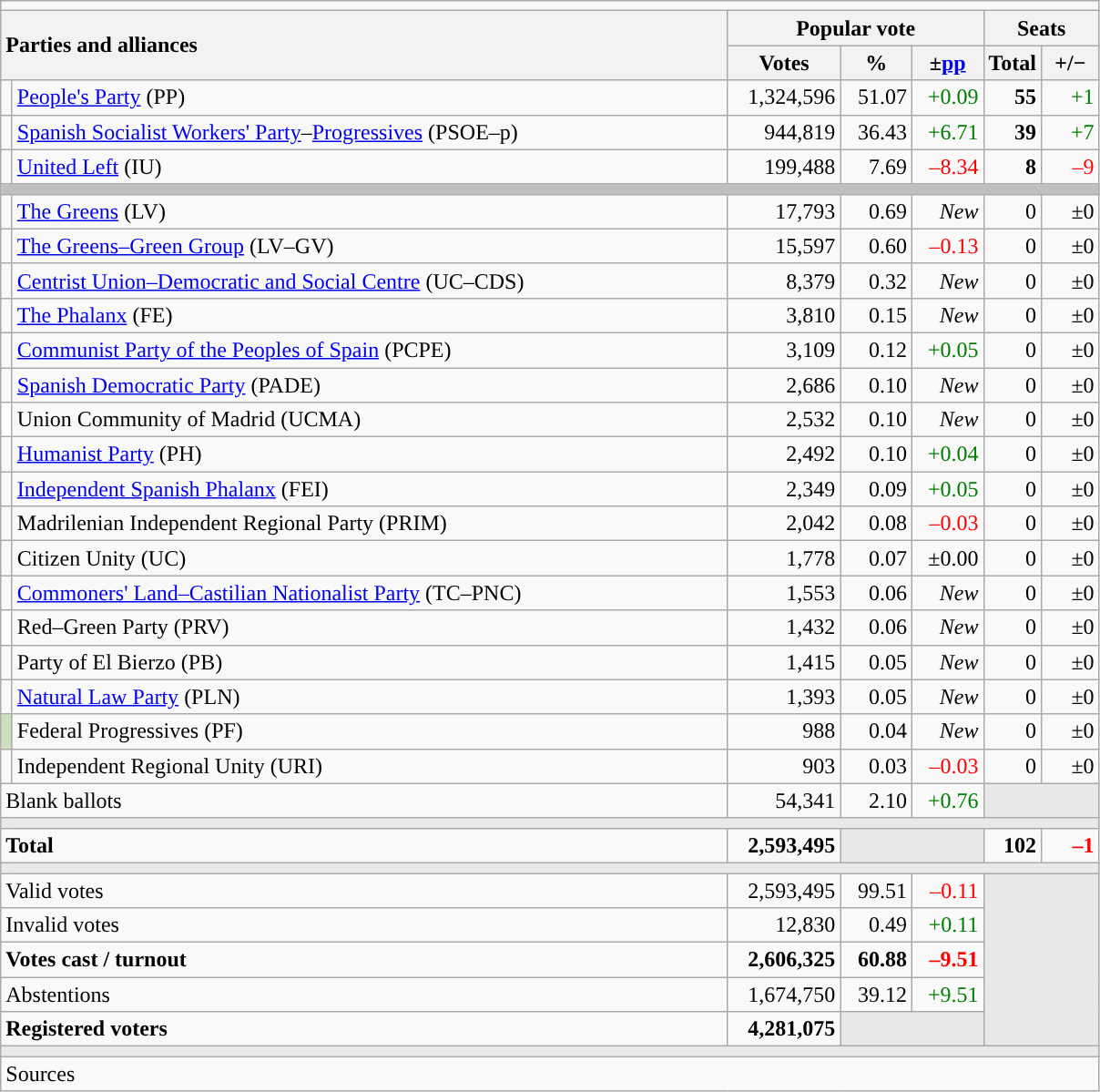<table class="wikitable" style="text-align:right;">
<tr>
<td colspan="7"></td>
</tr>
<tr>
<th style="text-align:left;" rowspan="2" colspan="2" width="525">Parties and alliances</th>
<th colspan="3">Popular vote</th>
<th colspan="2">Seats</th>
</tr>
<tr>
<th width="75">Votes</th>
<th width="45">%</th>
<th width="45">±<a href='#'>pp</a></th>
<th width="35">Total</th>
<th width="35">+/−</th>
</tr>
<tr>
<td width="1" style="color:inherit;background:"></td>
<td align="left"><a href='#'>People's Party</a> (PP)</td>
<td>1,324,596</td>
<td>51.07</td>
<td style="color:green;">+0.09</td>
<td><strong>55</strong></td>
<td style="color:green;">+1</td>
</tr>
<tr>
<td style="color:inherit;background:"></td>
<td align="left"><a href='#'>Spanish Socialist Workers' Party</a>–<a href='#'>Progressives</a> (PSOE–p)</td>
<td>944,819</td>
<td>36.43</td>
<td style="color:green;">+6.71</td>
<td><strong>39</strong></td>
<td style="color:green;">+7</td>
</tr>
<tr>
<td style="color:inherit;background:"></td>
<td align="left"><a href='#'>United Left</a> (IU)</td>
<td>199,488</td>
<td>7.69</td>
<td style="color:red;">–8.34</td>
<td><strong>8</strong></td>
<td style="color:red;">–9</td>
</tr>
<tr>
<td colspan="7" bgcolor="#C0C0C0"></td>
</tr>
<tr>
<td style="color:inherit;background:"></td>
<td align="left"><a href='#'>The Greens</a> (LV)</td>
<td>17,793</td>
<td>0.69</td>
<td><em>New</em></td>
<td>0</td>
<td>±0</td>
</tr>
<tr>
<td style="color:inherit;background:"></td>
<td align="left"><a href='#'>The Greens–Green Group</a> (LV–GV)</td>
<td>15,597</td>
<td>0.60</td>
<td style="color:red;">–0.13</td>
<td>0</td>
<td>±0</td>
</tr>
<tr>
<td style="color:inherit;background:"></td>
<td align="left"><a href='#'>Centrist Union–Democratic and Social Centre</a> (UC–CDS)</td>
<td>8,379</td>
<td>0.32</td>
<td><em>New</em></td>
<td>0</td>
<td>±0</td>
</tr>
<tr>
<td style="color:inherit;background:"></td>
<td align="left"><a href='#'>The Phalanx</a> (FE)</td>
<td>3,810</td>
<td>0.15</td>
<td><em>New</em></td>
<td>0</td>
<td>±0</td>
</tr>
<tr>
<td style="color:inherit;background:"></td>
<td align="left"><a href='#'>Communist Party of the Peoples of Spain</a> (PCPE)</td>
<td>3,109</td>
<td>0.12</td>
<td style="color:green;">+0.05</td>
<td>0</td>
<td>±0</td>
</tr>
<tr>
<td style="color:inherit;background:"></td>
<td align="left"><a href='#'>Spanish Democratic Party</a> (PADE)</td>
<td>2,686</td>
<td>0.10</td>
<td><em>New</em></td>
<td>0</td>
<td>±0</td>
</tr>
<tr>
<td bgcolor="white"></td>
<td align="left">Union Community of Madrid (UCMA)</td>
<td>2,532</td>
<td>0.10</td>
<td><em>New</em></td>
<td>0</td>
<td>±0</td>
</tr>
<tr>
<td style="color:inherit;background:"></td>
<td align="left"><a href='#'>Humanist Party</a> (PH)</td>
<td>2,492</td>
<td>0.10</td>
<td style="color:green;">+0.04</td>
<td>0</td>
<td>±0</td>
</tr>
<tr>
<td style="color:inherit;background:"></td>
<td align="left"><a href='#'>Independent Spanish Phalanx</a> (FEI)</td>
<td>2,349</td>
<td>0.09</td>
<td style="color:green;">+0.05</td>
<td>0</td>
<td>±0</td>
</tr>
<tr>
<td style="color:inherit;background:"></td>
<td align="left">Madrilenian Independent Regional Party (PRIM)</td>
<td>2,042</td>
<td>0.08</td>
<td style="color:red;">–0.03</td>
<td>0</td>
<td>±0</td>
</tr>
<tr>
<td style="color:inherit;background:"></td>
<td align="left">Citizen Unity (UC)</td>
<td>1,778</td>
<td>0.07</td>
<td>±0.00</td>
<td>0</td>
<td>±0</td>
</tr>
<tr>
<td style="color:inherit;background:"></td>
<td align="left"><a href='#'>Commoners' Land–Castilian Nationalist Party</a> (TC–PNC)</td>
<td>1,553</td>
<td>0.06</td>
<td><em>New</em></td>
<td>0</td>
<td>±0</td>
</tr>
<tr>
<td bgcolor="white"></td>
<td align="left">Red–Green Party (PRV)</td>
<td>1,432</td>
<td>0.06</td>
<td><em>New</em></td>
<td>0</td>
<td>±0</td>
</tr>
<tr>
<td style="color:inherit;background:"></td>
<td align="left">Party of El Bierzo (PB)</td>
<td>1,415</td>
<td>0.05</td>
<td><em>New</em></td>
<td>0</td>
<td>±0</td>
</tr>
<tr>
<td style="color:inherit;background:"></td>
<td align="left"><a href='#'>Natural Law Party</a> (PLN)</td>
<td>1,393</td>
<td>0.05</td>
<td><em>New</em></td>
<td>0</td>
<td>±0</td>
</tr>
<tr>
<td style="color:inherit;background:#CEDFBD"></td>
<td align="left">Federal Progressives (PF)</td>
<td>988</td>
<td>0.04</td>
<td><em>New</em></td>
<td>0</td>
<td>±0</td>
</tr>
<tr>
<td style="color:inherit;background:"></td>
<td align="left">Independent Regional Unity (URI)</td>
<td>903</td>
<td>0.03</td>
<td style="color:red;">–0.03</td>
<td>0</td>
<td>±0</td>
</tr>
<tr>
<td align="left" colspan="2">Blank ballots</td>
<td>54,341</td>
<td>2.10</td>
<td style="color:green;">+0.76</td>
<td bgcolor="#E9E9E9" colspan="2"></td>
</tr>
<tr>
<td colspan="7" bgcolor="#E9E9E9"></td>
</tr>
<tr style="font-weight:bold;">
<td align="left" colspan="2">Total</td>
<td>2,593,495</td>
<td bgcolor="#E9E9E9" colspan="2"></td>
<td>102</td>
<td style="color:red;">–1</td>
</tr>
<tr>
<td colspan="7" bgcolor="#E9E9E9"></td>
</tr>
<tr>
<td align="left" colspan="2">Valid votes</td>
<td>2,593,495</td>
<td>99.51</td>
<td style="color:red;">–0.11</td>
<td bgcolor="#E9E9E9" colspan="2" rowspan="5"></td>
</tr>
<tr>
<td align="left" colspan="2">Invalid votes</td>
<td>12,830</td>
<td>0.49</td>
<td style="color:green;">+0.11</td>
</tr>
<tr style="font-weight:bold;">
<td align="left" colspan="2">Votes cast / turnout</td>
<td>2,606,325</td>
<td>60.88</td>
<td style="color:red;">–9.51</td>
</tr>
<tr>
<td align="left" colspan="2">Abstentions</td>
<td>1,674,750</td>
<td>39.12</td>
<td style="color:green;">+9.51</td>
</tr>
<tr style="font-weight:bold;">
<td align="left" colspan="2">Registered voters</td>
<td>4,281,075</td>
<td bgcolor="#E9E9E9" colspan="2"></td>
</tr>
<tr>
<td colspan="7" bgcolor="#E9E9E9"></td>
</tr>
<tr>
<td align="left" colspan="7">Sources</td>
</tr>
</table>
